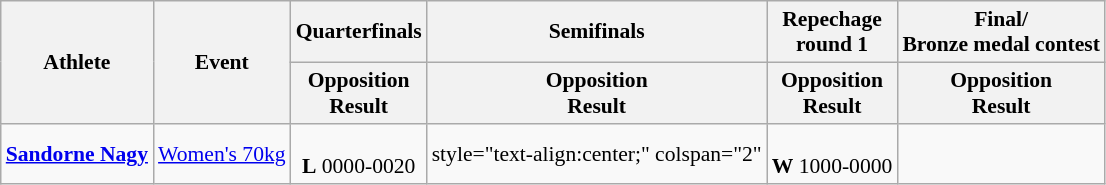<table class=wikitable style="font-size:90%">
<tr>
<th rowspan="2">Athlete</th>
<th rowspan="2">Event</th>
<th>Quarterfinals</th>
<th>Semifinals</th>
<th>Repechage <br>round 1</th>
<th>Final/<br>Bronze medal contest</th>
</tr>
<tr>
<th>Opposition<br>Result</th>
<th>Opposition<br>Result</th>
<th>Opposition<br>Result</th>
<th>Opposition<br>Result</th>
</tr>
<tr>
<td><strong><a href='#'>Sandorne Nagy</a></strong></td>
<td style="text-align:center;"><a href='#'>Women's 70kg</a></td>
<td style="text-align:center;"><br><strong>L</strong> 0000-0020</td>
<td>style="text-align:center;" colspan="2" </td>
<td style="text-align:center;"><br> <strong>W</strong> 1000-0000 </td>
</tr>
</table>
